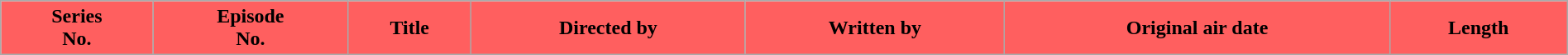<table class="wikitable plainrowheaders" width="100%">
<tr>
<th style="background-color: #FF5F5F">Series<br>No.</th>
<th style="background-color: #FF5F5F">Episode<br>No.</th>
<th style="background-color: #FF5F5F;">Title</th>
<th style="background-color: #FF5F5F;">Directed by</th>
<th style="background-color: #FF5F5F;">Written by</th>
<th style="background-color: #FF5F5F;">Original air date</th>
<th style="background-color: #FF5F5F;">Length<br>





</th>
</tr>
</table>
